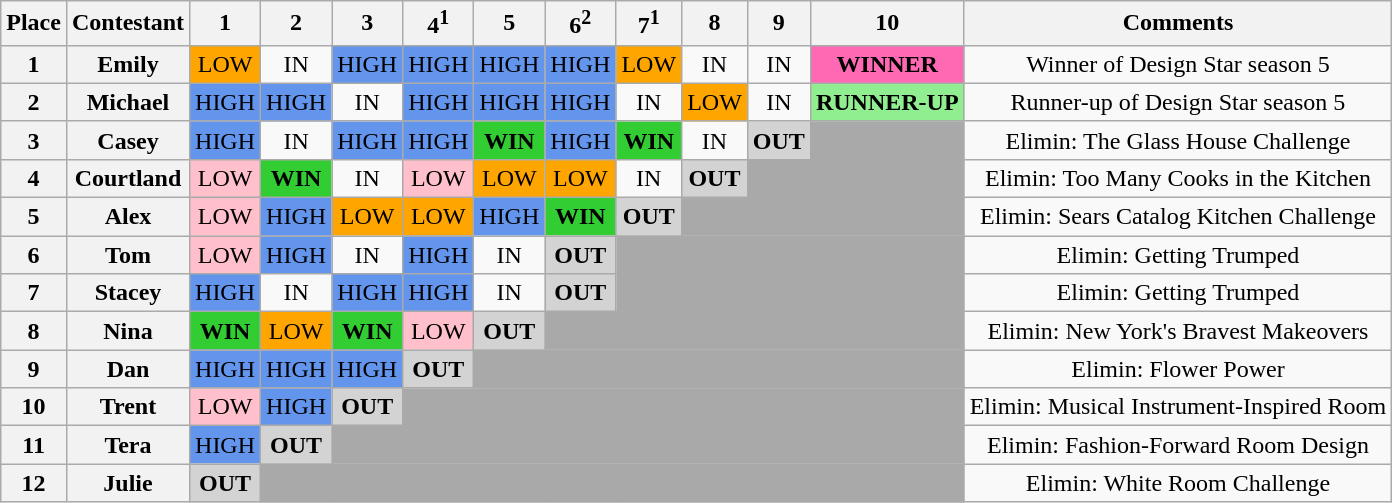<table class="wikitable" style="text-align:center">
<tr>
<th>Place</th>
<th>Contestant</th>
<th>1</th>
<th>2</th>
<th>3</th>
<th>4<sup>1</sup></th>
<th>5</th>
<th>6<sup>2</sup></th>
<th>7<sup>1</sup></th>
<th>8</th>
<th>9</th>
<th>10</th>
<th>Comments</th>
</tr>
<tr>
<th>1</th>
<th>Emily</th>
<td style = "background:orange;">LOW</td>
<td>IN</td>
<td style = "background:cornflowerblue;">HIGH</td>
<td style = "background:cornflowerblue;">HIGH</td>
<td style = "background:cornflowerblue;">HIGH</td>
<td style = "background:cornflowerblue;">HIGH</td>
<td style = "background:orange;">LOW</td>
<td>IN</td>
<td>IN</td>
<td style="background:hotpink;"><strong>WINNER</strong></td>
<td>Winner of Design Star season 5</td>
</tr>
<tr>
<th>2</th>
<th>Michael</th>
<td style = "background:cornflowerblue;">HIGH</td>
<td style = "background:cornflowerblue;">HIGH</td>
<td>IN</td>
<td style = "background:cornflowerblue;">HIGH</td>
<td style = "background:cornflowerblue;">HIGH</td>
<td style = "background:cornflowerblue;">HIGH</td>
<td>IN</td>
<td style = "background:orange;">LOW</td>
<td>IN</td>
<td style="background:lightgreen;"><strong>RUNNER-UP</strong></td>
<td>Runner-up of Design Star season 5</td>
</tr>
<tr>
<th>3</th>
<th>Casey</th>
<td style = "background:cornflowerblue;">HIGH</td>
<td>IN</td>
<td style = "background:cornflowerblue;">HIGH</td>
<td style = "background:cornflowerblue;">HIGH</td>
<td style = "background:limegreen;"><strong>WIN</strong></td>
<td style = "background:cornflowerblue;">HIGH</td>
<td style = "background:limegreen;"><strong>WIN</strong></td>
<td>IN</td>
<td style="background:lightgrey;"><strong>OUT</strong></td>
<td style="background:darkgrey;"></td>
<td>Elimin: The Glass House Challenge</td>
</tr>
<tr>
<th>4</th>
<th>Courtland</th>
<td style = "background:pink;">LOW</td>
<td style = "background:limegreen;"><strong>WIN</strong></td>
<td>IN</td>
<td style = "background:pink;">LOW</td>
<td style = "background:orange;">LOW</td>
<td style = "background:orange;">LOW</td>
<td>IN</td>
<td style="background:lightgrey;"><strong>OUT</strong></td>
<td colspan="2" style="background:darkgrey;"></td>
<td>Elimin: Too Many Cooks in the Kitchen</td>
</tr>
<tr>
<th>5</th>
<th>Alex</th>
<td style = "background:pink;">LOW</td>
<td style = "background:cornflowerblue;">HIGH</td>
<td style = "background:orange;">LOW</td>
<td style = "background:orange;">LOW</td>
<td style = "background:cornflowerblue;">HIGH</td>
<td style = "background:limegreen;"><strong>WIN</strong></td>
<td style="background:lightgrey;"><strong>OUT</strong></td>
<td colspan="3" style="background:darkgrey;"></td>
<td>Elimin: Sears Catalog Kitchen Challenge</td>
</tr>
<tr>
<th>6</th>
<th>Tom</th>
<td style = "background:pink;">LOW</td>
<td style = "background:cornflowerblue;">HIGH</td>
<td>IN</td>
<td style = "background:cornflowerblue;">HIGH</td>
<td>IN</td>
<td style="background:lightgrey;"><strong>OUT</strong></td>
<td colspan="4" style="background:darkgrey;"></td>
<td>Elimin: Getting Trumped</td>
</tr>
<tr>
<th>7</th>
<th>Stacey</th>
<td style = "background:cornflowerblue;">HIGH</td>
<td>IN</td>
<td style = "background:cornflowerblue;">HIGH</td>
<td style = "background:cornflowerblue;">HIGH</td>
<td>IN</td>
<td style="background:lightgrey;"><strong>OUT</strong></td>
<td colspan="4" style="background:darkgrey;"></td>
<td>Elimin: Getting Trumped</td>
</tr>
<tr>
<th>8</th>
<th>Nina</th>
<td style = "background:limegreen;"><strong>WIN</strong></td>
<td style = "background:orange;">LOW</td>
<td style = "background:limegreen;"><strong>WIN</strong></td>
<td style = "background:pink;">LOW</td>
<td style="background:lightgrey;"><strong>OUT</strong></td>
<td colspan="5" style="background:darkgrey;"></td>
<td>Elimin: New York's Bravest Makeovers</td>
</tr>
<tr>
<th>9</th>
<th>Dan</th>
<td style = "background:cornflowerblue;">HIGH</td>
<td style = "background:cornflowerblue;">HIGH</td>
<td style = "background:cornflowerblue;">HIGH</td>
<td style="background:lightgrey;"><strong>OUT</strong></td>
<td colspan="6" style="background:darkgrey;"></td>
<td>Elimin: Flower Power</td>
</tr>
<tr>
<th>10</th>
<th>Trent</th>
<td style = "background:pink;">LOW</td>
<td style = "background:cornflowerblue;">HIGH</td>
<td style="background:lightgrey;"><strong>OUT</strong></td>
<td colspan="7" style="background:darkgrey;"></td>
<td>Elimin: Musical Instrument-Inspired Room</td>
</tr>
<tr>
<th>11</th>
<th>Tera</th>
<td style = "background:cornflowerblue;">HIGH</td>
<td style="background:lightgrey;"><strong>OUT</strong></td>
<td colspan="8" style="background:darkgrey;"></td>
<td>Elimin: Fashion-Forward Room Design</td>
</tr>
<tr>
<th>12</th>
<th>Julie</th>
<td style="background:lightgrey;"><strong>OUT</strong></td>
<td colspan="9" style="background:darkgrey;"></td>
<td>Elimin: White Room Challenge</td>
</tr>
</table>
